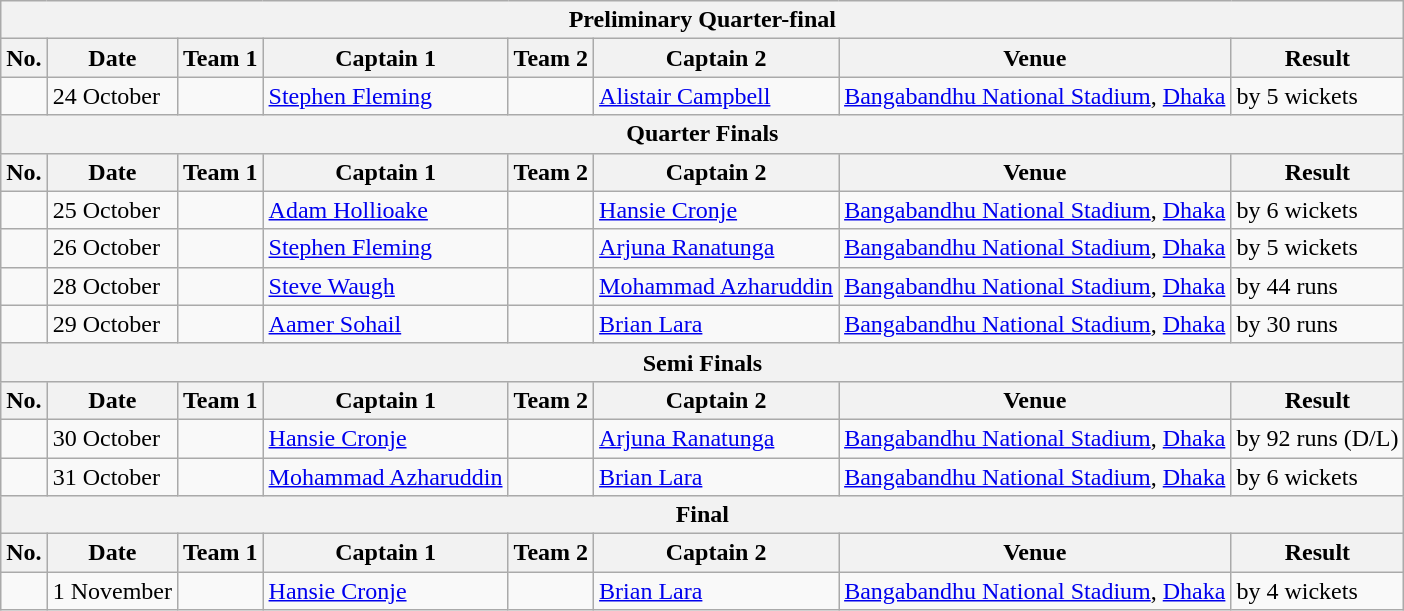<table class="wikitable">
<tr>
<th colspan="9">Preliminary Quarter-final</th>
</tr>
<tr>
<th>No.</th>
<th>Date</th>
<th>Team 1</th>
<th>Captain 1</th>
<th>Team 2</th>
<th>Captain 2</th>
<th>Venue</th>
<th>Result</th>
</tr>
<tr>
<td></td>
<td>24 October</td>
<td></td>
<td><a href='#'>Stephen Fleming</a></td>
<td></td>
<td><a href='#'>Alistair Campbell</a></td>
<td><a href='#'>Bangabandhu National Stadium</a>, <a href='#'>Dhaka</a></td>
<td> by 5 wickets</td>
</tr>
<tr>
<th colspan="9">Quarter Finals</th>
</tr>
<tr>
<th>No.</th>
<th>Date</th>
<th>Team 1</th>
<th>Captain 1</th>
<th>Team 2</th>
<th>Captain 2</th>
<th>Venue</th>
<th>Result</th>
</tr>
<tr>
<td></td>
<td>25 October</td>
<td></td>
<td><a href='#'>Adam Hollioake</a></td>
<td></td>
<td><a href='#'>Hansie Cronje</a></td>
<td><a href='#'>Bangabandhu National Stadium</a>, <a href='#'>Dhaka</a></td>
<td> by 6 wickets</td>
</tr>
<tr>
<td></td>
<td>26 October</td>
<td></td>
<td><a href='#'>Stephen Fleming</a></td>
<td></td>
<td><a href='#'>Arjuna Ranatunga</a></td>
<td><a href='#'>Bangabandhu National Stadium</a>, <a href='#'>Dhaka</a></td>
<td> by 5 wickets</td>
</tr>
<tr>
<td></td>
<td>28 October</td>
<td></td>
<td><a href='#'>Steve Waugh</a></td>
<td></td>
<td><a href='#'>Mohammad Azharuddin</a></td>
<td><a href='#'>Bangabandhu National Stadium</a>, <a href='#'>Dhaka</a></td>
<td> by 44 runs</td>
</tr>
<tr>
<td></td>
<td>29 October</td>
<td></td>
<td><a href='#'>Aamer Sohail</a></td>
<td></td>
<td><a href='#'>Brian Lara</a></td>
<td><a href='#'>Bangabandhu National Stadium</a>, <a href='#'>Dhaka</a></td>
<td> by 30 runs</td>
</tr>
<tr>
<th colspan="9">Semi Finals</th>
</tr>
<tr>
<th>No.</th>
<th>Date</th>
<th>Team 1</th>
<th>Captain 1</th>
<th>Team 2</th>
<th>Captain 2</th>
<th>Venue</th>
<th>Result</th>
</tr>
<tr>
<td></td>
<td>30 October</td>
<td></td>
<td><a href='#'>Hansie Cronje</a></td>
<td></td>
<td><a href='#'>Arjuna Ranatunga</a></td>
<td><a href='#'>Bangabandhu National Stadium</a>, <a href='#'>Dhaka</a></td>
<td> by 92 runs (D/L)</td>
</tr>
<tr>
<td></td>
<td>31 October</td>
<td></td>
<td><a href='#'>Mohammad Azharuddin</a></td>
<td></td>
<td><a href='#'>Brian Lara</a></td>
<td><a href='#'>Bangabandhu National Stadium</a>, <a href='#'>Dhaka</a></td>
<td> by 6 wickets</td>
</tr>
<tr>
<th colspan="9">Final</th>
</tr>
<tr>
<th>No.</th>
<th>Date</th>
<th>Team 1</th>
<th>Captain 1</th>
<th>Team 2</th>
<th>Captain 2</th>
<th>Venue</th>
<th>Result</th>
</tr>
<tr>
<td></td>
<td>1 November</td>
<td></td>
<td><a href='#'>Hansie Cronje</a></td>
<td></td>
<td><a href='#'>Brian Lara</a></td>
<td><a href='#'>Bangabandhu National Stadium</a>, <a href='#'>Dhaka</a></td>
<td> by 4 wickets</td>
</tr>
</table>
